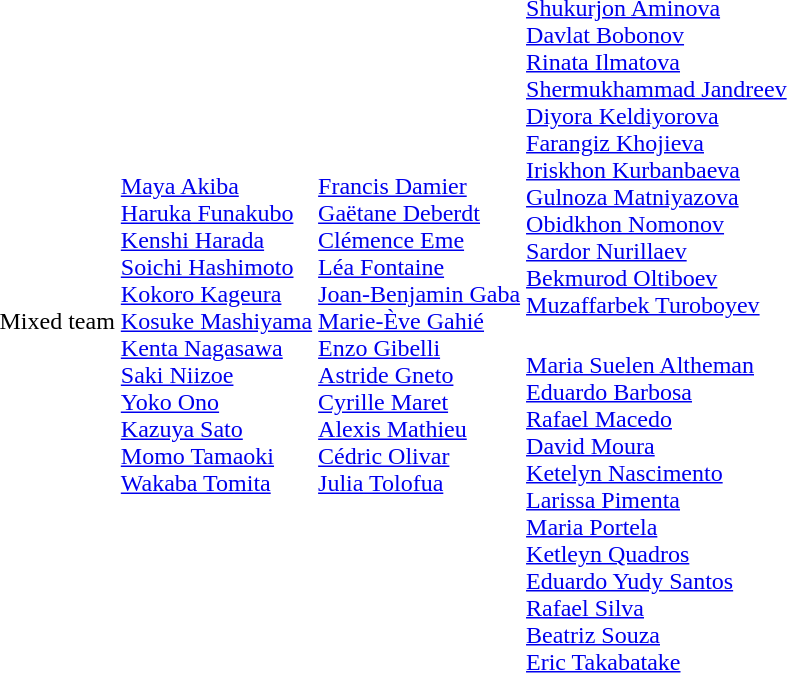<table>
<tr>
<td rowspan=2>Mixed team<br></td>
<td rowspan=2><br><a href='#'>Maya Akiba</a><br><a href='#'>Haruka Funakubo</a><br><a href='#'>Kenshi Harada</a><br><a href='#'>Soichi Hashimoto</a><br><a href='#'>Kokoro Kageura</a><br><a href='#'>Kosuke Mashiyama</a><br><a href='#'>Kenta Nagasawa</a><br><a href='#'>Saki Niizoe</a><br><a href='#'>Yoko Ono</a><br><a href='#'>Kazuya Sato</a><br><a href='#'>Momo Tamaoki</a><br><a href='#'>Wakaba Tomita</a></td>
<td rowspan=2><br><a href='#'>Francis Damier</a><br><a href='#'>Gaëtane Deberdt</a><br><a href='#'>Clémence Eme</a><br><a href='#'>Léa Fontaine</a><br><a href='#'>Joan-Benjamin Gaba</a><br><a href='#'>Marie-Ève Gahié</a><br><a href='#'>Enzo Gibelli</a><br><a href='#'>Astride Gneto</a><br><a href='#'>Cyrille Maret</a><br><a href='#'>Alexis Mathieu</a><br><a href='#'>Cédric Olivar</a><br><a href='#'>Julia Tolofua</a></td>
<td><br><a href='#'>Shukurjon Aminova</a><br><a href='#'>Davlat Bobonov</a><br><a href='#'>Rinata Ilmatova</a><br><a href='#'>Shermukhammad Jandreev</a><br><a href='#'>Diyora Keldiyorova</a><br><a href='#'>Farangiz Khojieva</a><br><a href='#'>Iriskhon Kurbanbaeva</a><br><a href='#'>Gulnoza Matniyazova</a><br><a href='#'>Obidkhon Nomonov</a><br><a href='#'>Sardor Nurillaev</a><br><a href='#'>Bekmurod Oltiboev</a><br><a href='#'>Muzaffarbek Turoboyev</a></td>
</tr>
<tr>
<td><br><a href='#'>Maria Suelen Altheman</a><br><a href='#'>Eduardo Barbosa</a><br><a href='#'>Rafael Macedo</a><br><a href='#'>David Moura</a><br><a href='#'>Ketelyn Nascimento</a><br><a href='#'>Larissa Pimenta</a><br><a href='#'>Maria Portela</a><br><a href='#'>Ketleyn Quadros</a><br><a href='#'>Eduardo Yudy Santos</a><br><a href='#'>Rafael Silva</a><br><a href='#'>Beatriz Souza</a><br><a href='#'>Eric Takabatake</a></td>
</tr>
</table>
